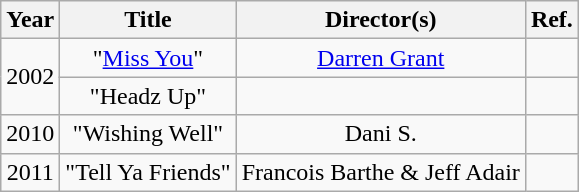<table class="wikitable" style="text-align:center;">
<tr>
<th>Year</th>
<th>Title</th>
<th>Director(s)</th>
<th>Ref.</th>
</tr>
<tr>
<td rowspan="2">2002</td>
<td>"<a href='#'>Miss You</a>"</td>
<td><a href='#'>Darren Grant</a></td>
<td></td>
</tr>
<tr>
<td>"Headz Up"</td>
<td></td>
<td></td>
</tr>
<tr>
<td>2010</td>
<td>"Wishing Well"</td>
<td>Dani S.</td>
<td></td>
</tr>
<tr>
<td>2011</td>
<td>"Tell Ya Friends"</td>
<td>Francois Barthe & Jeff Adair</td>
<td></td>
</tr>
</table>
